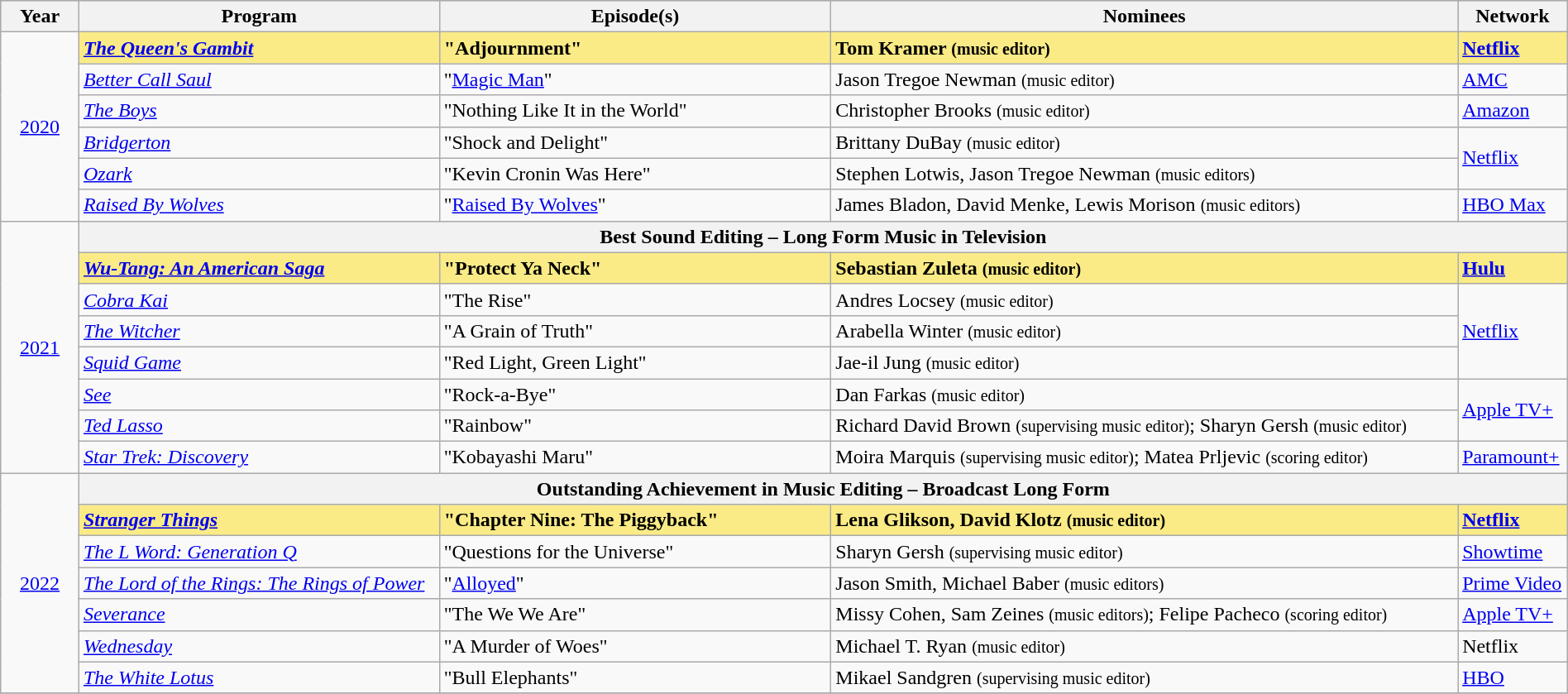<table class="wikitable" style="width:100%">
<tr bgcolor="#bebebe">
<th width="5%">Year</th>
<th width="23%">Program</th>
<th width="25%">Episode(s)</th>
<th width="40%">Nominees</th>
<th width="7%">Network</th>
</tr>
<tr>
<td rowspan=6 style="text-align:center"><a href='#'>2020</a><br></td>
<td style="background:#FAEB86;"><strong><em><a href='#'>The Queen's Gambit</a></em></strong></td>
<td style="background:#FAEB86;"><strong>"Adjournment"</strong></td>
<td style="background:#FAEB86;"><strong>Tom Kramer <small>(music editor)</small></strong></td>
<td style="background:#FAEB86;"><strong><a href='#'>Netflix</a></strong></td>
</tr>
<tr>
<td><em><a href='#'>Better Call Saul</a></em></td>
<td>"<a href='#'>Magic Man</a>"</td>
<td>Jason Tregoe Newman <small>(music editor)</small></td>
<td><a href='#'>AMC</a></td>
</tr>
<tr>
<td><em><a href='#'>The Boys</a></em></td>
<td>"Nothing Like It in the World"</td>
<td>Christopher Brooks <small>(music editor)</small></td>
<td><a href='#'>Amazon</a></td>
</tr>
<tr>
<td><em><a href='#'>Bridgerton</a></em></td>
<td>"Shock and Delight"</td>
<td>Brittany DuBay <small>(music editor)</small></td>
<td rowspan="2"><a href='#'>Netflix</a></td>
</tr>
<tr>
<td><em><a href='#'>Ozark</a></em></td>
<td>"Kevin Cronin Was Here"</td>
<td>Stephen Lotwis, Jason Tregoe Newman <small>(music editors)</small></td>
</tr>
<tr>
<td><em><a href='#'>Raised By Wolves</a></em></td>
<td>"<a href='#'>Raised By Wolves</a>"</td>
<td>James Bladon, David Menke, Lewis Morison <small>(music editors)</small></td>
<td><a href='#'>HBO Max</a></td>
</tr>
<tr>
<td rowspan=8 style="text-align:center"><a href='#'>2021</a><br></td>
<th colspan="4">Best Sound Editing – Long Form Music in Television</th>
</tr>
<tr style="background:#FAEB86;"|>
<td><strong><em><a href='#'>Wu-Tang: An American Saga</a></em></strong></td>
<td><strong>"Protect Ya Neck"</strong></td>
<td><strong>Sebastian Zuleta <small>(music editor)</small></strong></td>
<td><strong><a href='#'>Hulu</a></strong></td>
</tr>
<tr>
<td><em><a href='#'>Cobra Kai</a></em></td>
<td>"The Rise"</td>
<td>Andres Locsey <small>(music editor)</small></td>
<td rowspan="3"><a href='#'>Netflix</a></td>
</tr>
<tr>
<td><em><a href='#'>The Witcher</a></em></td>
<td>"A Grain of Truth"</td>
<td>Arabella Winter <small>(music editor)</small></td>
</tr>
<tr>
<td><em><a href='#'>Squid Game</a></em></td>
<td>"Red Light, Green Light"</td>
<td>Jae-il Jung <small>(music editor)</small></td>
</tr>
<tr>
<td><em><a href='#'>See</a></em></td>
<td>"Rock-a-Bye"</td>
<td>Dan Farkas <small>(music editor)</small></td>
<td rowspan="2"><a href='#'>Apple TV+</a></td>
</tr>
<tr>
<td><em><a href='#'>Ted Lasso</a></em></td>
<td>"Rainbow"</td>
<td>Richard David Brown <small>(supervising music editor)</small>; Sharyn Gersh <small>(music editor)</small></td>
</tr>
<tr>
<td><em><a href='#'>Star Trek: Discovery</a></em></td>
<td>"Kobayashi Maru"</td>
<td>Moira Marquis <small>(supervising music editor)</small>; Matea Prljevic <small>(scoring editor)</small></td>
<td><a href='#'>Paramount+</a></td>
</tr>
<tr>
<td rowspan=7 style="text-align:center"><a href='#'>2022</a><br></td>
<th colspan="4">Outstanding Achievement in Music Editing – Broadcast Long Form</th>
</tr>
<tr style="background:#FAEB86;"|>
<td><strong><em><a href='#'>Stranger Things</a></em></strong></td>
<td><strong>"Chapter Nine: The Piggyback"</strong></td>
<td><strong>Lena Glikson, David Klotz <small>(music editor)</small></strong></td>
<td><strong><a href='#'>Netflix</a></strong></td>
</tr>
<tr>
<td><em><a href='#'>The L Word: Generation Q</a></em></td>
<td>"Questions for the Universe"</td>
<td>Sharyn Gersh <small>(supervising music editor)</small></td>
<td><a href='#'>Showtime</a></td>
</tr>
<tr>
<td><em><a href='#'>The Lord of the Rings: The Rings of Power</a></em></td>
<td>"<a href='#'>Alloyed</a>"</td>
<td>Jason Smith, Michael Baber <small>(music editors)</small></td>
<td><a href='#'>Prime Video</a></td>
</tr>
<tr>
<td><em><a href='#'>Severance</a></em></td>
<td>"The We We Are"</td>
<td>Missy Cohen, Sam Zeines <small>(music editors)</small>; Felipe Pacheco <small>(scoring editor)</small></td>
<td><a href='#'>Apple TV+</a></td>
</tr>
<tr>
<td><em><a href='#'>Wednesday</a></em></td>
<td>"A Murder of Woes"</td>
<td>Michael T. Ryan <small>(music editor)</small></td>
<td>Netflix</td>
</tr>
<tr>
<td><em><a href='#'>The White Lotus</a></em></td>
<td>"Bull Elephants"</td>
<td>Mikael Sandgren <small>(supervising music editor)</small></td>
<td><a href='#'>HBO</a></td>
</tr>
<tr>
</tr>
</table>
